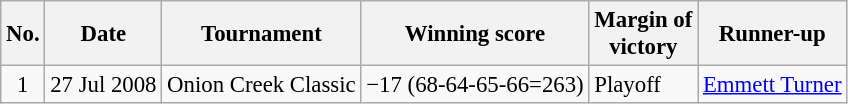<table class="wikitable" style="font-size:95%;">
<tr>
<th>No.</th>
<th>Date</th>
<th>Tournament</th>
<th>Winning score</th>
<th>Margin of<br>victory</th>
<th>Runner-up</th>
</tr>
<tr>
<td align=center>1</td>
<td align=right>27 Jul 2008</td>
<td>Onion Creek Classic</td>
<td>−17 (68-64-65-66=263)</td>
<td>Playoff</td>
<td> <a href='#'>Emmett Turner</a></td>
</tr>
</table>
